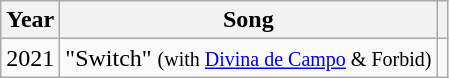<table class="wikitable">
<tr>
<th>Year</th>
<th>Song</th>
<th></th>
</tr>
<tr>
<td>2021</td>
<td>"Switch" <small>(with <a href='#'>Divina de Campo</a> & Forbid)</small></td>
<td></td>
</tr>
</table>
